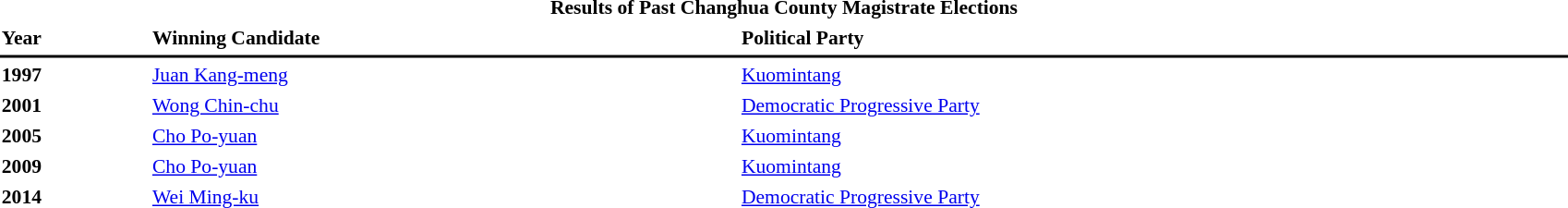<table id="toc" style="margin:1em auto; width: 90%; font-size: 90%;" cellspacing="3">
<tr>
<td colspan="3" align="center"><strong>Results of Past Changhua County Magistrate Elections</strong></td>
</tr>
<tr>
<td><strong>Year</strong></td>
<td><strong> Winning Candidate</strong></td>
<td><strong>Political Party</strong></td>
</tr>
<tr>
<th bgcolor="#000000" colspan="5"></th>
</tr>
<tr>
<td><strong>1997</strong></td>
<td><a href='#'>Juan Kang-meng</a></td>
<td> <a href='#'>Kuomintang</a></td>
</tr>
<tr>
<td><strong>2001</strong></td>
<td><a href='#'>Wong Chin-chu</a></td>
<td> <a href='#'>Democratic Progressive Party</a></td>
</tr>
<tr>
<td><strong>2005</strong></td>
<td><a href='#'>Cho Po-yuan</a></td>
<td> <a href='#'>Kuomintang</a></td>
</tr>
<tr>
<td><strong>2009</strong></td>
<td><a href='#'>Cho Po-yuan</a></td>
<td> <a href='#'>Kuomintang</a></td>
</tr>
<tr>
<td><strong>2014</strong></td>
<td><a href='#'>Wei Ming-ku</a></td>
<td> <a href='#'>Democratic Progressive Party</a></td>
</tr>
</table>
